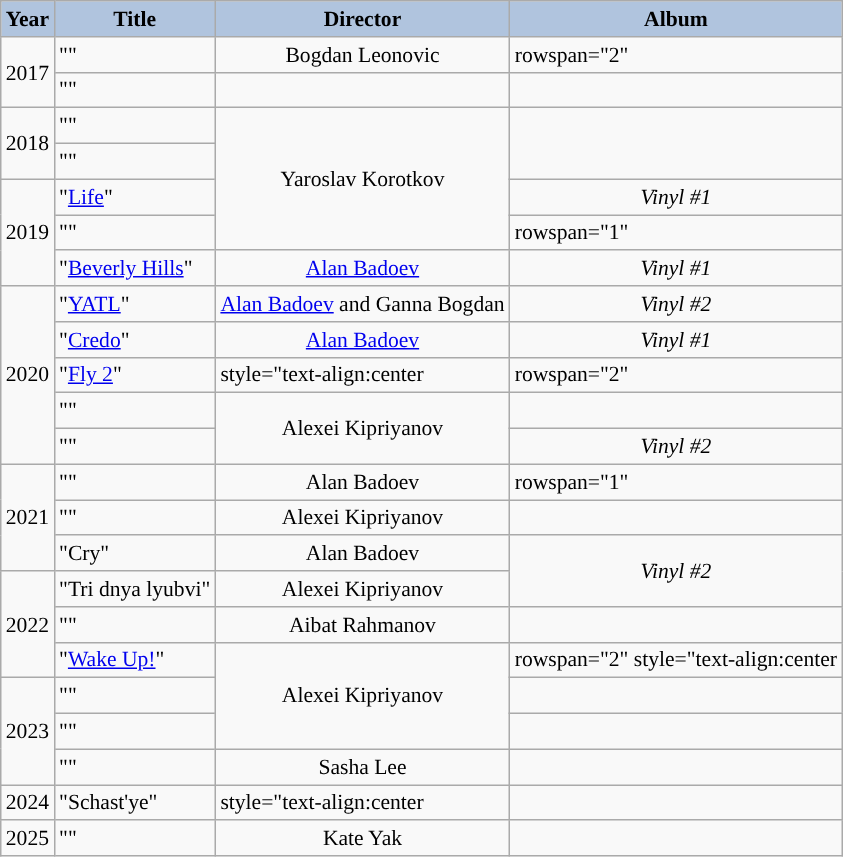<table class="wikitable" style="font-size:90%; background:#f9f9f9">
<tr>
<th style="background:#B0C4DE;">Year</th>
<th style="background:#B0C4DE;">Title</th>
<th style="background:#B0C4DE;">Director</th>
<th style="background:#B0C4DE;">Album</th>
</tr>
<tr>
<td rowspan="2">2017</td>
<td>""</td>
<td style="text-align:center">Bogdan Leonovic</td>
<td>rowspan="2" </td>
</tr>
<tr>
<td>""</td>
<td style="text-align:center"></td>
</tr>
<tr>
<td rowspan="2">2018</td>
<td>""</td>
<td rowspan="4" style="text-align:center">Yaroslav Korotkov</td>
<td rowspan="2" style="text-align:center"></td>
</tr>
<tr>
<td>""</td>
</tr>
<tr>
<td rowspan="3">2019</td>
<td>"<a href='#'>Life</a>"</td>
<td rowspan="1" style="text-align:center"><em>Vinyl #1</em></td>
</tr>
<tr>
<td>"" </td>
<td>rowspan="1" </td>
</tr>
<tr>
<td>"<a href='#'>Beverly Hills</a>"</td>
<td style="text-align:center"><a href='#'>Alan Badoev</a></td>
<td style="text-align:center"><em>Vinyl #1</em></td>
</tr>
<tr>
<td rowspan="5">2020</td>
<td>"<a href='#'>YATL</a>"</td>
<td style="text-align:center"><a href='#'>Alan Badoev</a> and Ganna Bogdan</td>
<td style="text-align:center"><em>Vinyl #2</em></td>
</tr>
<tr>
<td>"<a href='#'>Credo</a>"</td>
<td style="text-align:center"><a href='#'>Alan Badoev</a></td>
<td style="text-align:center"><em>Vinyl #1</em></td>
</tr>
<tr>
<td>"<a href='#'>Fly 2</a>" </td>
<td>style="text-align:center </td>
<td>rowspan="2" </td>
</tr>
<tr>
<td>"" </td>
<td rowspan="2" style="text-align:center">Alexei Kipriyanov</td>
</tr>
<tr>
<td>""</td>
<td rowspan="1" style="text-align:center"><em>Vinyl #2</em></td>
</tr>
<tr>
<td rowspan="3">2021</td>
<td>"" </td>
<td rowspan="1" style="text-align:center">Alan Badoev</td>
<td>rowspan="1" </td>
</tr>
<tr>
<td>"" </td>
<td rowspan="1" style="text-align:center">Alexei Kipriyanov</td>
<td style="text-align:center"></td>
</tr>
<tr>
<td>"Cry"</td>
<td rowspan="1" style="text-align:center">Alan Badoev</td>
<td rowspan="2" style="text-align:center"><em>Vinyl #2</em></td>
</tr>
<tr>
<td rowspan="3">2022</td>
<td>"Tri dnya lyubvi"</td>
<td style="text-align:center">Alexei Kipriyanov</td>
</tr>
<tr>
<td>"" </td>
<td style="text-align:center">Aibat Rahmanov</td>
<td style="text-align:center"><em></em></td>
</tr>
<tr>
<td>"<a href='#'>Wake Up!</a>"</td>
<td rowspan="3" style="text-align:center">Alexei Kipriyanov</td>
<td>rowspan="2" style="text-align:center </td>
</tr>
<tr>
<td rowspan="3">2023</td>
<td>"" </td>
</tr>
<tr>
<td>""</td>
<td style="text-align:center"></td>
</tr>
<tr>
<td>""</td>
<td style="text-align:center">Sasha Lee</td>
<td></td>
</tr>
<tr>
<td>2024</td>
<td>"Schast'ye"</td>
<td>style="text-align:center </td>
<td style="text-align:center"></td>
</tr>
<tr>
<td>2025</td>
<td>""</td>
<td style="text-align:center">Kate Yak</td>
<td></td>
</tr>
</table>
